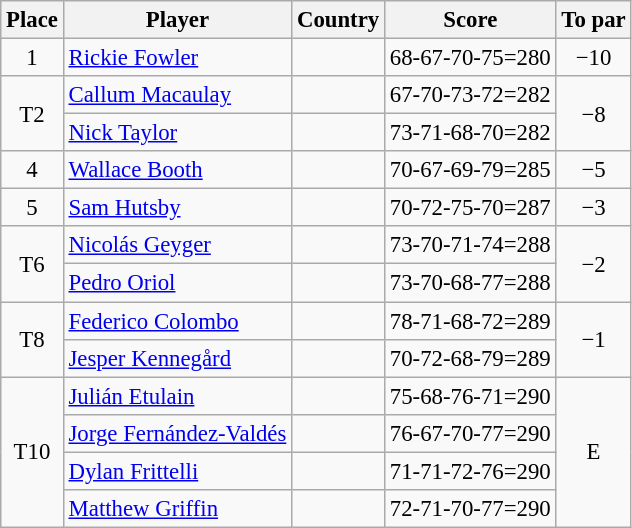<table class="wikitable" style="font-size:95%;">
<tr>
<th>Place</th>
<th>Player</th>
<th>Country</th>
<th>Score</th>
<th>To par</th>
</tr>
<tr>
<td align=center>1</td>
<td><a href='#'>Rickie Fowler</a></td>
<td></td>
<td>68-67-70-75=280</td>
<td align=center>−10</td>
</tr>
<tr>
<td align=center rowspan=2>T2</td>
<td><a href='#'>Callum Macaulay</a></td>
<td></td>
<td>67-70-73-72=282</td>
<td align=center rowspan=2>−8</td>
</tr>
<tr>
<td><a href='#'>Nick Taylor</a></td>
<td></td>
<td>73-71-68-70=282</td>
</tr>
<tr>
<td align=center>4</td>
<td><a href='#'>Wallace Booth</a></td>
<td></td>
<td>70-67-69-79=285</td>
<td align=center>−5</td>
</tr>
<tr>
<td align=center>5</td>
<td><a href='#'>Sam Hutsby</a></td>
<td></td>
<td>70-72-75-70=287</td>
<td align=center>−3</td>
</tr>
<tr>
<td align=center rowspan=2>T6</td>
<td><a href='#'>Nicolás Geyger</a></td>
<td></td>
<td>73-70-71-74=288</td>
<td align=center rowspan=2>−2</td>
</tr>
<tr>
<td><a href='#'>Pedro Oriol</a></td>
<td></td>
<td>73-70-68-77=288</td>
</tr>
<tr>
<td align=center rowspan=2>T8</td>
<td><a href='#'>Federico Colombo</a></td>
<td></td>
<td>78-71-68-72=289</td>
<td align=center rowspan=2>−1</td>
</tr>
<tr>
<td><a href='#'>Jesper Kennegård</a></td>
<td></td>
<td>70-72-68-79=289</td>
</tr>
<tr>
<td align=center rowspan=4>T10</td>
<td><a href='#'>Julián Etulain</a></td>
<td></td>
<td>75-68-76-71=290</td>
<td align=center rowspan=4>E</td>
</tr>
<tr>
<td><a href='#'>Jorge Fernández-Valdés</a></td>
<td></td>
<td>76-67-70-77=290</td>
</tr>
<tr>
<td><a href='#'>Dylan Frittelli</a></td>
<td></td>
<td>71-71-72-76=290</td>
</tr>
<tr>
<td><a href='#'>Matthew Griffin</a></td>
<td></td>
<td>72-71-70-77=290</td>
</tr>
</table>
